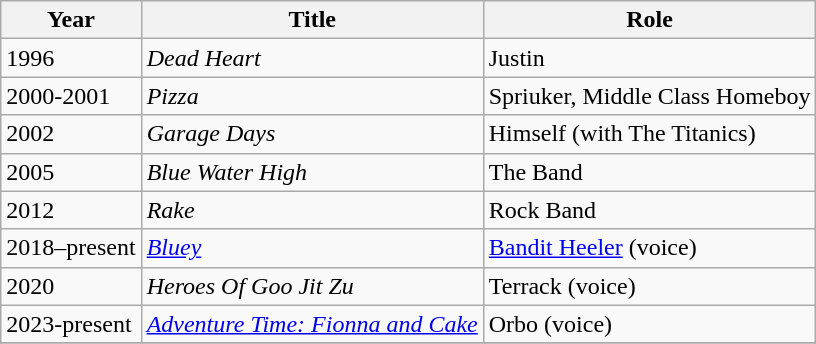<table class="wikitable">
<tr>
<th>Year</th>
<th>Title</th>
<th>Role</th>
</tr>
<tr>
<td>1996</td>
<td><em> Dead Heart </em></td>
<td>Justin</td>
</tr>
<tr>
<td>2000-2001</td>
<td><em>Pizza</em></td>
<td>Spriuker, Middle Class Homeboy</td>
</tr>
<tr>
<td>2002</td>
<td><em> Garage Days</em></td>
<td>Himself (with The Titanics)</td>
</tr>
<tr>
<td>2005</td>
<td><em>Blue Water High</em></td>
<td>The Band</td>
</tr>
<tr>
<td>2012</td>
<td><em>Rake</em></td>
<td>Rock Band</td>
</tr>
<tr>
<td>2018–present</td>
<td><em><a href='#'>Bluey</a></em></td>
<td><a href='#'>Bandit Heeler</a> (voice)</td>
</tr>
<tr>
<td>2020</td>
<td><em>Heroes Of Goo Jit Zu</em></td>
<td>Terrack (voice)</td>
</tr>
<tr>
<td>2023-present</td>
<td><em><a href='#'>Adventure Time: Fionna and Cake</a></em></td>
<td>Orbo (voice)</td>
</tr>
<tr>
</tr>
</table>
